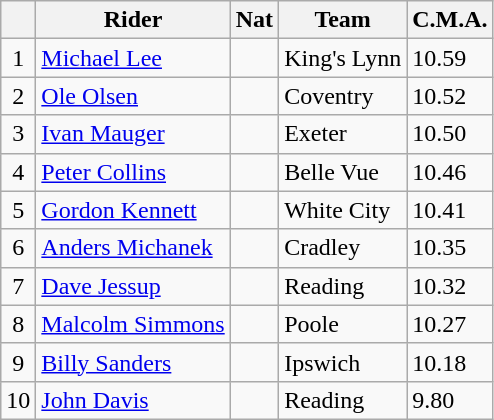<table class=wikitable>
<tr>
<th></th>
<th>Rider</th>
<th>Nat</th>
<th>Team</th>
<th>C.M.A.</th>
</tr>
<tr>
<td align="center">1</td>
<td><a href='#'>Michael Lee</a></td>
<td></td>
<td>King's Lynn</td>
<td>10.59</td>
</tr>
<tr>
<td align="center">2</td>
<td><a href='#'>Ole Olsen</a></td>
<td></td>
<td>Coventry</td>
<td>10.52</td>
</tr>
<tr>
<td align="center">3</td>
<td><a href='#'>Ivan Mauger</a></td>
<td></td>
<td>Exeter</td>
<td>10.50</td>
</tr>
<tr>
<td align="center">4</td>
<td><a href='#'>Peter Collins</a></td>
<td></td>
<td>Belle Vue</td>
<td>10.46</td>
</tr>
<tr>
<td align="center">5</td>
<td><a href='#'>Gordon Kennett</a></td>
<td></td>
<td>White City</td>
<td>10.41</td>
</tr>
<tr>
<td align="center">6</td>
<td><a href='#'>Anders Michanek</a></td>
<td></td>
<td>Cradley</td>
<td>10.35</td>
</tr>
<tr>
<td align="center">7</td>
<td><a href='#'>Dave Jessup</a></td>
<td></td>
<td>Reading</td>
<td>10.32</td>
</tr>
<tr>
<td align="center">8</td>
<td><a href='#'>Malcolm Simmons</a></td>
<td></td>
<td>Poole</td>
<td>10.27</td>
</tr>
<tr>
<td align="center">9</td>
<td><a href='#'>Billy Sanders</a></td>
<td></td>
<td>Ipswich</td>
<td>10.18</td>
</tr>
<tr>
<td align="center">10</td>
<td><a href='#'>John Davis</a></td>
<td></td>
<td>Reading</td>
<td>9.80</td>
</tr>
</table>
